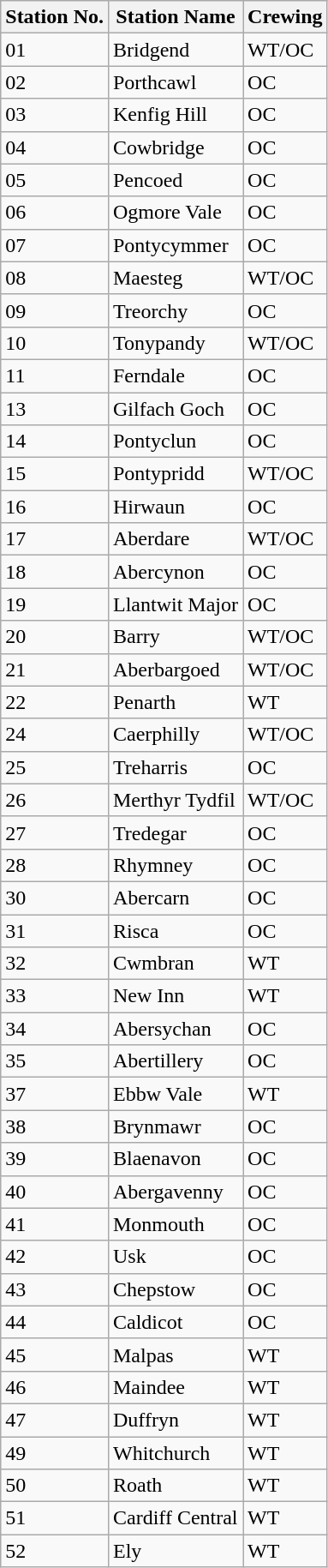<table class="wikitable">
<tr>
<th>Station No.</th>
<th>Station Name</th>
<th>Crewing</th>
</tr>
<tr>
<td>01</td>
<td>Bridgend</td>
<td>WT/OC</td>
</tr>
<tr>
<td>02</td>
<td>Porthcawl</td>
<td>OC</td>
</tr>
<tr>
<td>03</td>
<td>Kenfig Hill</td>
<td>OC</td>
</tr>
<tr>
<td>04</td>
<td>Cowbridge</td>
<td>OC</td>
</tr>
<tr>
<td>05</td>
<td>Pencoed</td>
<td>OC</td>
</tr>
<tr>
<td>06</td>
<td>Ogmore Vale</td>
<td>OC</td>
</tr>
<tr>
<td>07</td>
<td>Pontycymmer</td>
<td>OC</td>
</tr>
<tr>
<td>08</td>
<td>Maesteg</td>
<td>WT/OC</td>
</tr>
<tr>
<td>09</td>
<td>Treorchy</td>
<td>OC</td>
</tr>
<tr>
<td>10</td>
<td>Tonypandy</td>
<td>WT/OC</td>
</tr>
<tr>
<td>11</td>
<td>Ferndale</td>
<td>OC</td>
</tr>
<tr>
<td>13</td>
<td>Gilfach Goch</td>
<td>OC</td>
</tr>
<tr>
<td>14</td>
<td>Pontyclun</td>
<td>OC</td>
</tr>
<tr>
<td>15</td>
<td>Pontypridd</td>
<td>WT/OC</td>
</tr>
<tr>
<td>16</td>
<td>Hirwaun</td>
<td>OC</td>
</tr>
<tr>
<td>17</td>
<td>Aberdare</td>
<td>WT/OC</td>
</tr>
<tr>
<td>18</td>
<td>Abercynon</td>
<td>OC</td>
</tr>
<tr>
<td>19</td>
<td>Llantwit Major</td>
<td>OC</td>
</tr>
<tr>
<td>20</td>
<td>Barry</td>
<td>WT/OC</td>
</tr>
<tr>
<td>21</td>
<td>Aberbargoed</td>
<td>WT/OC</td>
</tr>
<tr>
<td>22</td>
<td>Penarth</td>
<td>WT</td>
</tr>
<tr>
<td>24</td>
<td>Caerphilly</td>
<td>WT/OC</td>
</tr>
<tr>
<td>25</td>
<td>Treharris</td>
<td>OC</td>
</tr>
<tr>
<td>26</td>
<td>Merthyr Tydfil</td>
<td>WT/OC</td>
</tr>
<tr>
<td>27</td>
<td>Tredegar</td>
<td>OC</td>
</tr>
<tr>
<td>28</td>
<td>Rhymney</td>
<td>OC</td>
</tr>
<tr>
<td>30</td>
<td>Abercarn</td>
<td>OC</td>
</tr>
<tr>
<td>31</td>
<td>Risca</td>
<td>OC</td>
</tr>
<tr>
<td>32</td>
<td>Cwmbran</td>
<td>WT</td>
</tr>
<tr>
<td>33</td>
<td>New Inn</td>
<td>WT</td>
</tr>
<tr>
<td>34</td>
<td>Abersychan</td>
<td>OC</td>
</tr>
<tr>
<td>35</td>
<td>Abertillery</td>
<td>OC</td>
</tr>
<tr>
<td>37</td>
<td>Ebbw Vale</td>
<td>WT</td>
</tr>
<tr>
<td>38</td>
<td>Brynmawr</td>
<td>OC</td>
</tr>
<tr>
<td>39</td>
<td>Blaenavon</td>
<td>OC</td>
</tr>
<tr>
<td>40</td>
<td>Abergavenny</td>
<td>OC</td>
</tr>
<tr>
<td>41</td>
<td>Monmouth</td>
<td>OC</td>
</tr>
<tr>
<td>42</td>
<td>Usk</td>
<td>OC</td>
</tr>
<tr>
<td>43</td>
<td>Chepstow</td>
<td>OC</td>
</tr>
<tr>
<td>44</td>
<td>Caldicot</td>
<td>OC</td>
</tr>
<tr>
<td>45</td>
<td>Malpas</td>
<td>WT</td>
</tr>
<tr>
<td>46</td>
<td>Maindee</td>
<td>WT</td>
</tr>
<tr>
<td>47</td>
<td>Duffryn</td>
<td>WT</td>
</tr>
<tr>
<td>49</td>
<td>Whitchurch</td>
<td>WT</td>
</tr>
<tr>
<td>50</td>
<td>Roath</td>
<td>WT</td>
</tr>
<tr>
<td>51</td>
<td>Cardiff Central</td>
<td>WT</td>
</tr>
<tr>
<td>52</td>
<td>Ely</td>
<td>WT</td>
</tr>
</table>
